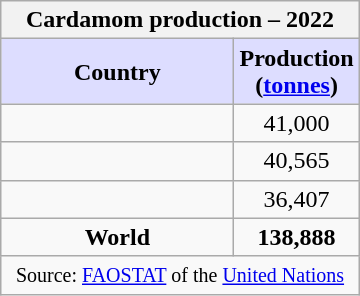<table class="wikitable floatright" style="width:15em; text-align:center;">
<tr>
<th colspan=2>Cardamom production – 2022</th>
</tr>
<tr>
<th style="background:#ddf; width:100%;">Country</th>
<th style="background:#ddf; width:100%;">Production (<a href='#'>tonnes</a>)</th>
</tr>
<tr>
<td></td>
<td>41,000</td>
</tr>
<tr>
<td></td>
<td>40,565</td>
</tr>
<tr>
<td></td>
<td>36,407</td>
</tr>
<tr>
<td><strong>World</strong></td>
<td><strong>138,888</strong></td>
</tr>
<tr>
<td colspan=2><small>Source: <a href='#'>FAOSTAT</a> of the <a href='#'>United Nations</a></small></td>
</tr>
</table>
